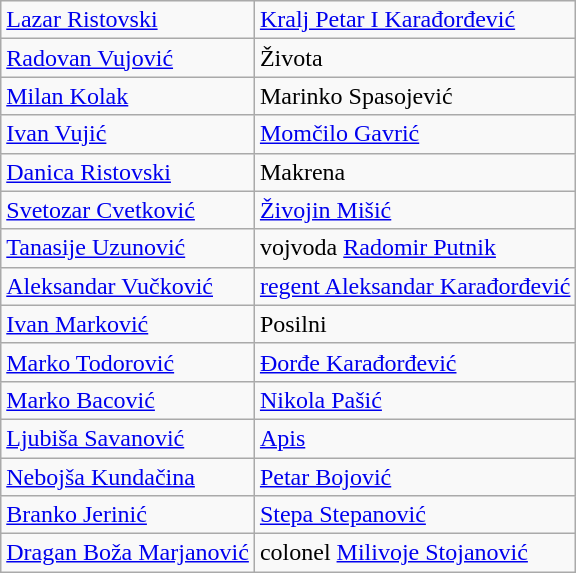<table class="wikitable">
<tr>
<td><a href='#'>Lazar Ristovski</a></td>
<td><a href='#'>Kralj Petar I Karađorđević</a></td>
</tr>
<tr>
<td><a href='#'>Radovan Vujović</a></td>
<td>Života</td>
</tr>
<tr>
<td><a href='#'>Milan Kolak</a></td>
<td>Marinko Spasojević</td>
</tr>
<tr>
<td><a href='#'>Ivan Vujić</a></td>
<td><a href='#'>Momčilo Gavrić</a></td>
</tr>
<tr>
<td><a href='#'>Danica Ristovski</a></td>
<td>Makrena</td>
</tr>
<tr>
<td><a href='#'>Svetozar Cvetković</a></td>
<td><a href='#'>Živojin Mišić</a></td>
</tr>
<tr>
<td><a href='#'>Tanasije Uzunović</a></td>
<td>vojvoda <a href='#'>Radomir Putnik</a></td>
</tr>
<tr>
<td><a href='#'>Aleksandar Vučković</a></td>
<td><a href='#'>regent Aleksandar Karađorđević</a></td>
</tr>
<tr>
<td><a href='#'>Ivan Marković</a></td>
<td>Posilni</td>
</tr>
<tr>
<td><a href='#'>Marko Todorović</a></td>
<td><a href='#'>Đorđe Karađorđević</a></td>
</tr>
<tr>
<td><a href='#'>Marko Bacović</a></td>
<td><a href='#'>Nikola Pašić</a></td>
</tr>
<tr>
<td><a href='#'>Ljubiša Savanović</a></td>
<td><a href='#'>Apis</a></td>
</tr>
<tr>
<td><a href='#'>Nebojša Kundačina</a></td>
<td><a href='#'>Petar Bojović</a></td>
</tr>
<tr>
<td><a href='#'>Branko Jerinić</a></td>
<td><a href='#'>Stepa Stepanović</a></td>
</tr>
<tr>
<td><a href='#'>Dragan Boža Marjanović</a></td>
<td>colonel <a href='#'>Milivoje Stojanović</a></td>
</tr>
</table>
